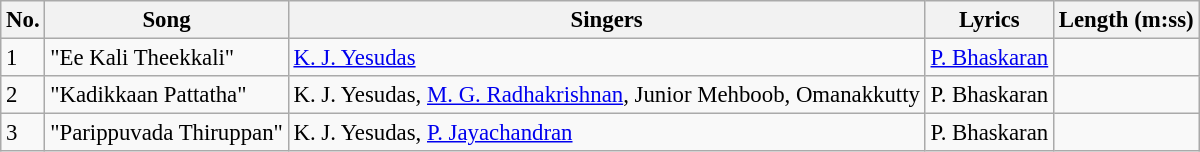<table class="wikitable" style="font-size:95%;">
<tr>
<th>No.</th>
<th>Song</th>
<th>Singers</th>
<th>Lyrics</th>
<th>Length (m:ss)</th>
</tr>
<tr>
<td>1</td>
<td>"Ee Kali Theekkali"</td>
<td><a href='#'>K. J. Yesudas</a></td>
<td><a href='#'>P. Bhaskaran</a></td>
<td></td>
</tr>
<tr>
<td>2</td>
<td>"Kadikkaan Pattatha"</td>
<td>K. J. Yesudas, <a href='#'>M. G. Radhakrishnan</a>, Junior Mehboob, Omanakkutty</td>
<td>P. Bhaskaran</td>
<td></td>
</tr>
<tr>
<td>3</td>
<td>"Parippuvada Thiruppan"</td>
<td>K. J. Yesudas, <a href='#'>P. Jayachandran</a></td>
<td>P. Bhaskaran</td>
<td></td>
</tr>
</table>
